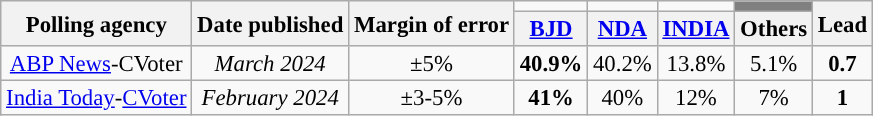<table class="wikitable sortable" style="text-align:center;font-size:95%;line-height:16px">
<tr>
<th rowspan="2">Polling agency</th>
<th rowspan="2">Date published</th>
<th rowspan="2">Margin of error</th>
<td></td>
<td></td>
<td></td>
<td bgcolor="grey"></td>
<th rowspan="2">Lead</th>
</tr>
<tr>
<th><a href='#'>BJD</a></th>
<th><a href='#'>NDA</a></th>
<th><a href='#'>INDIA</a></th>
<th>Others</th>
</tr>
<tr>
<td><a href='#'>ABP News</a>-CVoter</td>
<td><em>March 2024</em></td>
<td>±5%</td>
<td bgcolor=><strong>40.9%</strong></td>
<td>40.2%</td>
<td>13.8%</td>
<td>5.1%</td>
<td bgcolor=><strong>0.7</strong></td>
</tr>
<tr>
<td><a href='#'>India Today</a>-<a href='#'>CVoter</a></td>
<td><em>February 2024</em></td>
<td>±3-5%</td>
<td><strong>41%</strong></td>
<td>40%</td>
<td>12%</td>
<td>7%</td>
<td><strong>1</strong></td>
</tr>
</table>
